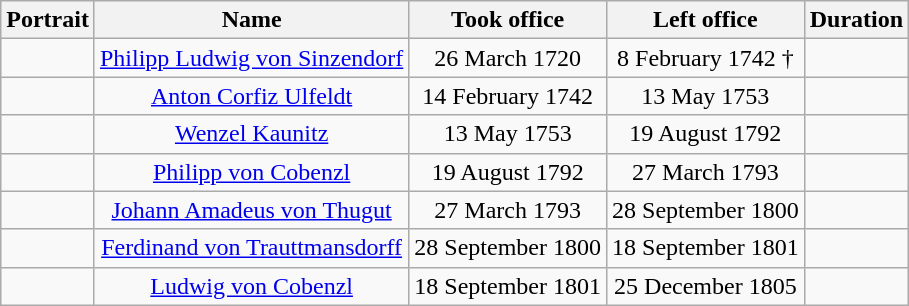<table class="wikitable" style="text-align:center">
<tr>
<th>Portrait</th>
<th>Name<br></th>
<th>Took office</th>
<th>Left office</th>
<th>Duration</th>
</tr>
<tr>
<td></td>
<td><a href='#'>Philipp Ludwig von Sinzendorf</a><br></td>
<td>26 March 1720</td>
<td>8 February 1742 †</td>
<td></td>
</tr>
<tr>
<td></td>
<td><a href='#'>Anton Corfiz Ulfeldt</a><br></td>
<td>14 February 1742</td>
<td>13 May 1753</td>
<td></td>
</tr>
<tr>
<td></td>
<td><a href='#'>Wenzel Kaunitz</a><br></td>
<td>13 May 1753</td>
<td>19 August 1792</td>
<td></td>
</tr>
<tr>
<td></td>
<td><a href='#'>Philipp von Cobenzl</a><br></td>
<td>19 August 1792</td>
<td>27 March 1793</td>
<td></td>
</tr>
<tr>
<td></td>
<td><a href='#'>Johann Amadeus von Thugut</a><br></td>
<td>27 March 1793</td>
<td>28 September 1800</td>
<td></td>
</tr>
<tr>
<td></td>
<td><a href='#'>Ferdinand von Trauttmansdorff</a><br></td>
<td>28 September 1800</td>
<td>18 September 1801</td>
<td></td>
</tr>
<tr>
<td></td>
<td><a href='#'>Ludwig von Cobenzl</a><br></td>
<td>18 September 1801</td>
<td>25 December 1805</td>
<td></td>
</tr>
</table>
